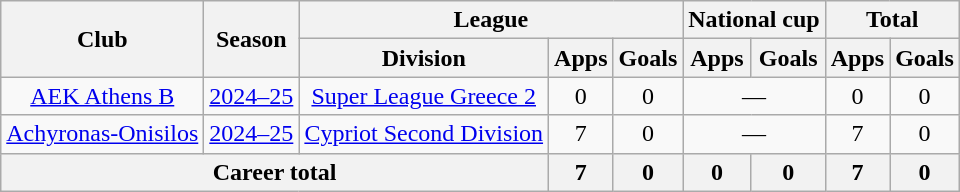<table class="wikitable" style="text-align: center">
<tr>
<th rowspan="2">Club</th>
<th rowspan="2">Season</th>
<th colspan="3">League</th>
<th colspan="2">National cup</th>
<th colspan="2">Total</th>
</tr>
<tr>
<th>Division</th>
<th>Apps</th>
<th>Goals</th>
<th>Apps</th>
<th>Goals</th>
<th>Apps</th>
<th>Goals</th>
</tr>
<tr>
<td><a href='#'>AEK Athens B</a></td>
<td><a href='#'>2024–25</a></td>
<td><a href='#'>Super League Greece 2</a></td>
<td>0</td>
<td>0</td>
<td colspan="2">—</td>
<td>0</td>
<td>0</td>
</tr>
<tr>
<td><a href='#'>Achyronas-Onisilos</a></td>
<td><a href='#'>2024–25</a></td>
<td><a href='#'>Cypriot Second Division</a></td>
<td>7</td>
<td>0</td>
<td colspan="2">—</td>
<td>7</td>
<td>0</td>
</tr>
<tr>
<th colspan="3">Career total</th>
<th>7</th>
<th>0</th>
<th>0</th>
<th>0</th>
<th>7</th>
<th>0</th>
</tr>
</table>
